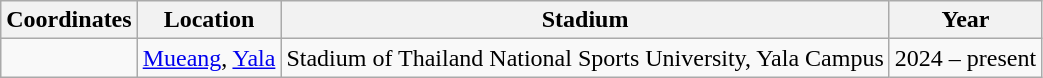<table class="wikitable sortable">
<tr>
<th>Coordinates</th>
<th>Location</th>
<th>Stadium</th>
<th>Year</th>
</tr>
<tr>
<td></td>
<td><a href='#'>Mueang</a>, <a href='#'>Yala</a></td>
<td>Stadium of Thailand National Sports University, Yala Campus</td>
<td>2024 – present</td>
</tr>
</table>
